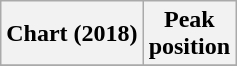<table class="wikitable plainrowheaders">
<tr>
<th scope="col">Chart (2018)</th>
<th scope="col">Peak<br>position</th>
</tr>
<tr>
</tr>
</table>
